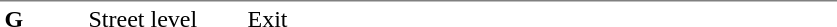<table table border=0 cellspacing=0 cellpadding=3>
<tr>
<td style="border-top:solid 1px gray;" width=50 valign=top><strong>G</strong></td>
<td style="border-top:solid 1px gray;" width=100 valign=top>Street level</td>
<td style="border-top:solid 1px gray;" width=390 valign=top>Exit</td>
</tr>
</table>
